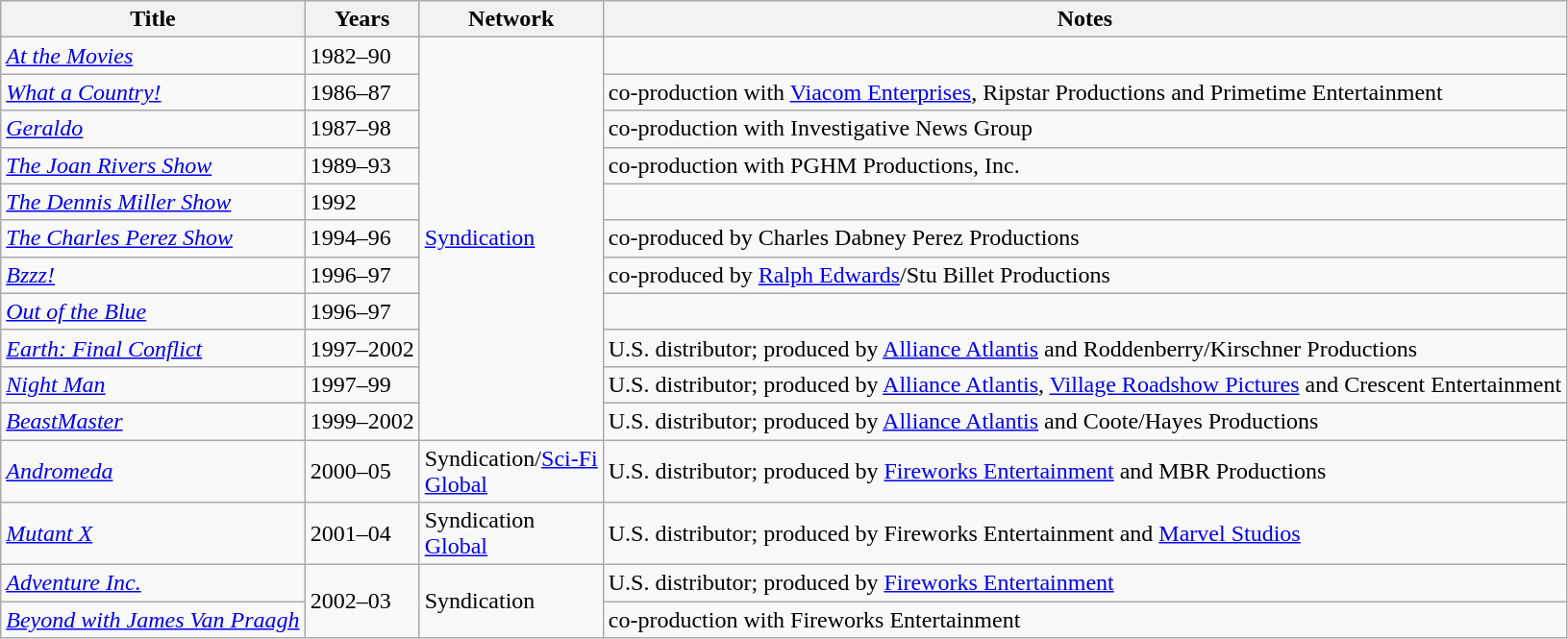<table class="wikitable sortable">
<tr>
<th>Title</th>
<th>Years</th>
<th>Network</th>
<th>Notes</th>
</tr>
<tr>
<td><em><a href='#'>At the Movies</a></em></td>
<td>1982–90</td>
<td rowspan=11><a href='#'>Syndication</a></td>
<td></td>
</tr>
<tr>
<td><em><a href='#'>What a Country!</a></em></td>
<td>1986–87</td>
<td>co-production with <a href='#'>Viacom Enterprises</a>, Ripstar Productions and Primetime Entertainment</td>
</tr>
<tr>
<td><em><a href='#'>Geraldo</a></em></td>
<td>1987–98</td>
<td>co-production with Investigative News Group</td>
</tr>
<tr>
<td><em><a href='#'>The Joan Rivers Show</a></em></td>
<td>1989–93</td>
<td>co-production with PGHM Productions, Inc.</td>
</tr>
<tr>
<td><em><a href='#'>The Dennis Miller Show</a></em></td>
<td>1992</td>
<td></td>
</tr>
<tr>
<td><em><a href='#'>The Charles Perez Show</a></em></td>
<td>1994–96</td>
<td>co-produced by Charles Dabney Perez Productions</td>
</tr>
<tr>
<td><em><a href='#'>Bzzz!</a></em></td>
<td>1996–97</td>
<td>co-produced by <a href='#'>Ralph Edwards</a>/Stu Billet Productions</td>
</tr>
<tr>
<td><em><a href='#'>Out of the Blue</a></em></td>
<td>1996–97</td>
<td></td>
</tr>
<tr>
<td><em><a href='#'>Earth: Final Conflict</a></em></td>
<td>1997–2002</td>
<td>U.S. distributor; produced by <a href='#'>Alliance Atlantis</a> and Roddenberry/Kirschner Productions</td>
</tr>
<tr>
<td><em><a href='#'>Night Man</a></em></td>
<td>1997–99</td>
<td>U.S. distributor; produced by <a href='#'>Alliance Atlantis</a>, <a href='#'>Village Roadshow Pictures</a> and Crescent Entertainment</td>
</tr>
<tr>
<td><em><a href='#'>BeastMaster</a></em></td>
<td>1999–2002</td>
<td>U.S. distributor; produced by <a href='#'>Alliance Atlantis</a> and Coote/Hayes Productions</td>
</tr>
<tr>
<td><em><a href='#'>Andromeda</a></em></td>
<td>2000–05</td>
<td>Syndication/<a href='#'>Sci-Fi</a><br><a href='#'>Global</a></td>
<td>U.S. distributor; produced by <a href='#'>Fireworks Entertainment</a> and MBR Productions</td>
</tr>
<tr>
<td><em><a href='#'>Mutant X</a></em></td>
<td>2001–04</td>
<td>Syndication<br><a href='#'>Global</a></td>
<td>U.S. distributor; produced by Fireworks Entertainment and <a href='#'>Marvel Studios</a></td>
</tr>
<tr>
<td><em><a href='#'>Adventure Inc.</a></em></td>
<td rowspan=2>2002–03</td>
<td rowspan=2>Syndication</td>
<td>U.S. distributor; produced by <a href='#'>Fireworks Entertainment</a></td>
</tr>
<tr>
<td><em><a href='#'>Beyond with James Van Praagh</a></em></td>
<td>co-production with Fireworks Entertainment</td>
</tr>
</table>
